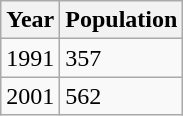<table class=wikitable>
<tr>
<th>Year</th>
<th>Population</th>
</tr>
<tr>
<td>1991</td>
<td>357</td>
</tr>
<tr>
<td>2001</td>
<td>562</td>
</tr>
</table>
